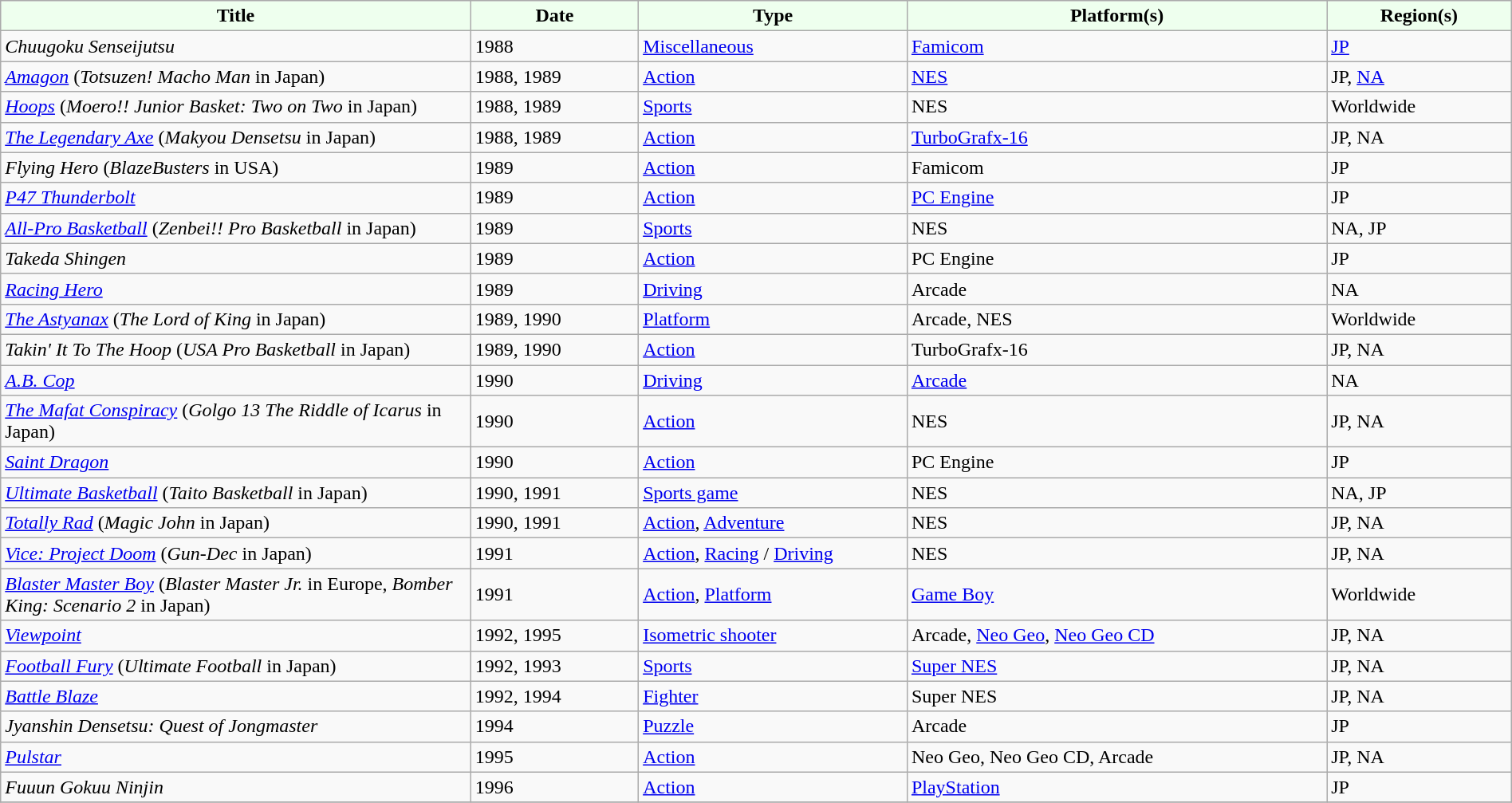<table class="wikitable sortable" style="text-align: left; width: 100%;">
<tr>
<th style="background: #efe; width: 28%;">Title</th>
<th style="background: #efe; width: 10%;">Date</th>
<th style="background: #efe; width: 16%;">Type</th>
<th style="background: #efe; width: 25%;">Platform(s)</th>
<th style="background: #efe; width: 11%;">Region(s)</th>
</tr>
<tr>
<td><em>Chuugoku Senseijutsu</em></td>
<td>1988</td>
<td><a href='#'>Miscellaneous</a></td>
<td><a href='#'>Famicom</a></td>
<td><a href='#'>JP</a></td>
</tr>
<tr>
<td><em><a href='#'>Amagon</a></em> (<em>Totsuzen! Macho Man</em> in Japan)</td>
<td>1988, 1989</td>
<td><a href='#'>Action</a></td>
<td><a href='#'>NES</a></td>
<td>JP, <a href='#'>NA</a></td>
</tr>
<tr>
<td><em><a href='#'>Hoops</a></em> (<em>Moero!! Junior Basket: Two on Two</em> in Japan)</td>
<td>1988, 1989</td>
<td><a href='#'>Sports</a></td>
<td>NES</td>
<td>Worldwide</td>
</tr>
<tr>
<td><em><a href='#'>The Legendary Axe</a></em> (<em>Makyou Densetsu</em> in Japan)</td>
<td>1988, 1989</td>
<td><a href='#'>Action</a></td>
<td><a href='#'>TurboGrafx-16</a></td>
<td>JP, NA</td>
</tr>
<tr>
<td><em>Flying Hero</em> (<em>BlazeBusters</em> in USA)</td>
<td>1989</td>
<td><a href='#'>Action</a></td>
<td>Famicom</td>
<td>JP</td>
</tr>
<tr>
<td><em><a href='#'>P47 Thunderbolt</a></em></td>
<td>1989</td>
<td><a href='#'>Action</a></td>
<td><a href='#'>PC Engine</a></td>
<td>JP</td>
</tr>
<tr>
<td><em><a href='#'>All-Pro Basketball</a></em> (<em>Zenbei!! Pro Basketball</em> in Japan)</td>
<td>1989</td>
<td><a href='#'>Sports</a></td>
<td>NES</td>
<td>NA, JP</td>
</tr>
<tr>
<td><em>Takeda Shingen</em></td>
<td>1989</td>
<td><a href='#'>Action</a></td>
<td>PC Engine</td>
<td>JP</td>
</tr>
<tr>
<td><em><a href='#'>Racing Hero</a></em></td>
<td>1989</td>
<td><a href='#'>Driving</a></td>
<td>Arcade</td>
<td>NA</td>
</tr>
<tr>
<td><em><a href='#'>The Astyanax</a></em> (<em>The Lord of King</em> in Japan)</td>
<td>1989, 1990</td>
<td><a href='#'>Platform</a></td>
<td>Arcade, NES</td>
<td>Worldwide</td>
</tr>
<tr>
<td><em>Takin' It To The Hoop</em> (<em>USA Pro Basketball</em> in Japan)</td>
<td>1989, 1990</td>
<td><a href='#'>Action</a></td>
<td>TurboGrafx-16</td>
<td>JP, NA</td>
</tr>
<tr>
<td><em><a href='#'>A.B. Cop</a></em></td>
<td>1990</td>
<td><a href='#'>Driving</a></td>
<td><a href='#'>Arcade</a></td>
<td>NA</td>
</tr>
<tr>
<td><em><a href='#'>The Mafat Conspiracy</a></em> (<em>Golgo 13 The Riddle of Icarus</em> in Japan)</td>
<td>1990</td>
<td><a href='#'>Action</a></td>
<td>NES</td>
<td>JP, NA</td>
</tr>
<tr>
<td><em><a href='#'>Saint Dragon</a></em></td>
<td>1990</td>
<td><a href='#'>Action</a></td>
<td>PC Engine</td>
<td>JP</td>
</tr>
<tr>
<td><em><a href='#'>Ultimate Basketball</a></em> (<em>Taito Basketball</em> in Japan)</td>
<td>1990, 1991</td>
<td><a href='#'>Sports game</a></td>
<td>NES</td>
<td>NA, JP</td>
</tr>
<tr>
<td><em><a href='#'>Totally Rad</a></em> (<em>Magic John</em> in Japan)</td>
<td>1990, 1991</td>
<td><a href='#'>Action</a>, <a href='#'>Adventure</a></td>
<td>NES</td>
<td>JP, NA</td>
</tr>
<tr>
<td><em><a href='#'>Vice: Project Doom</a></em> (<em>Gun-Dec</em> in Japan)</td>
<td>1991</td>
<td><a href='#'>Action</a>, <a href='#'>Racing</a> / <a href='#'>Driving</a></td>
<td>NES</td>
<td>JP, NA</td>
</tr>
<tr>
<td><em><a href='#'>Blaster Master Boy</a></em> (<em>Blaster Master Jr.</em> in Europe, <em>Bomber King: Scenario 2</em> in Japan)</td>
<td>1991</td>
<td><a href='#'>Action</a>, <a href='#'>Platform</a></td>
<td><a href='#'>Game Boy</a></td>
<td>Worldwide</td>
</tr>
<tr>
<td><em><a href='#'>Viewpoint</a></em></td>
<td>1992, 1995</td>
<td><a href='#'>Isometric shooter</a></td>
<td>Arcade, <a href='#'>Neo Geo</a>, <a href='#'>Neo Geo CD</a></td>
<td>JP, NA</td>
</tr>
<tr>
<td><em><a href='#'>Football Fury</a></em> (<em>Ultimate Football</em> in Japan)</td>
<td>1992, 1993</td>
<td><a href='#'>Sports</a></td>
<td><a href='#'>Super NES</a></td>
<td>JP, NA</td>
</tr>
<tr>
<td><em><a href='#'>Battle Blaze</a></em></td>
<td>1992, 1994</td>
<td><a href='#'>Fighter</a></td>
<td>Super NES</td>
<td>JP, NA</td>
</tr>
<tr>
<td><em>Jyanshin Densetsu: Quest of Jongmaster</em></td>
<td>1994</td>
<td><a href='#'>Puzzle</a></td>
<td>Arcade</td>
<td>JP</td>
</tr>
<tr>
<td><em><a href='#'>Pulstar</a></em></td>
<td>1995</td>
<td><a href='#'>Action</a></td>
<td>Neo Geo, Neo Geo CD, Arcade</td>
<td>JP, NA</td>
</tr>
<tr>
<td><em>Fuuun Gokuu Ninjin</em></td>
<td>1996</td>
<td><a href='#'>Action</a></td>
<td><a href='#'>PlayStation</a></td>
<td>JP</td>
</tr>
<tr>
</tr>
</table>
